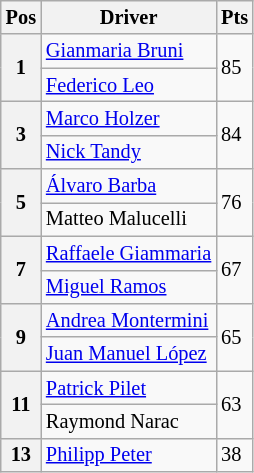<table class="wikitable" style="font-size: 85%">
<tr>
<th>Pos</th>
<th>Driver</th>
<th>Pts</th>
</tr>
<tr>
<th rowspan=2>1</th>
<td> <a href='#'>Gianmaria Bruni</a></td>
<td rowspan=2>85</td>
</tr>
<tr>
<td> <a href='#'>Federico Leo</a></td>
</tr>
<tr>
<th rowspan=2>3</th>
<td> <a href='#'>Marco Holzer</a></td>
<td rowspan=2>84</td>
</tr>
<tr>
<td> <a href='#'>Nick Tandy</a></td>
</tr>
<tr>
<th rowspan=2>5</th>
<td> <a href='#'>Álvaro Barba</a></td>
<td rowspan=2>76</td>
</tr>
<tr>
<td> Matteo Malucelli</td>
</tr>
<tr>
<th rowspan=2>7</th>
<td> <a href='#'>Raffaele Giammaria</a></td>
<td rowspan=2>67</td>
</tr>
<tr>
<td> <a href='#'>Miguel Ramos</a></td>
</tr>
<tr>
<th rowspan=2>9</th>
<td> <a href='#'>Andrea Montermini</a></td>
<td rowspan=2>65</td>
</tr>
<tr>
<td> <a href='#'>Juan Manuel López</a></td>
</tr>
<tr>
<th rowspan=2>11</th>
<td> <a href='#'>Patrick Pilet</a></td>
<td rowspan=2>63</td>
</tr>
<tr>
<td> Raymond Narac</td>
</tr>
<tr>
<th>13</th>
<td> <a href='#'>Philipp Peter</a></td>
<td>38</td>
</tr>
</table>
